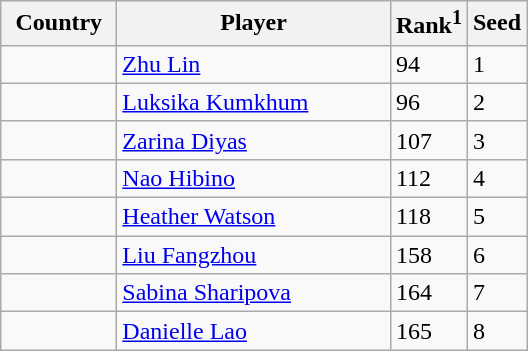<table class="sortable wikitable">
<tr>
<th width="70">Country</th>
<th width="175">Player</th>
<th>Rank<sup>1</sup></th>
<th>Seed</th>
</tr>
<tr>
<td></td>
<td><a href='#'>Zhu Lin</a></td>
<td>94</td>
<td>1</td>
</tr>
<tr>
<td></td>
<td><a href='#'>Luksika Kumkhum</a></td>
<td>96</td>
<td>2</td>
</tr>
<tr>
<td></td>
<td><a href='#'>Zarina Diyas</a></td>
<td>107</td>
<td>3</td>
</tr>
<tr>
<td></td>
<td><a href='#'>Nao Hibino</a></td>
<td>112</td>
<td>4</td>
</tr>
<tr>
<td></td>
<td><a href='#'>Heather Watson</a></td>
<td>118</td>
<td>5</td>
</tr>
<tr>
<td></td>
<td><a href='#'>Liu Fangzhou</a></td>
<td>158</td>
<td>6</td>
</tr>
<tr>
<td></td>
<td><a href='#'>Sabina Sharipova</a></td>
<td>164</td>
<td>7</td>
</tr>
<tr>
<td></td>
<td><a href='#'>Danielle Lao</a></td>
<td>165</td>
<td>8</td>
</tr>
</table>
